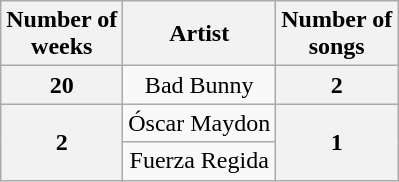<table class="wikitable plainrowheaders" style="text-align:center">
<tr>
<th>Number of<br>weeks</th>
<th>Artist</th>
<th>Number of<br>songs</th>
</tr>
<tr>
<th scope="row" style="text-align:center">20</th>
<td>Bad Bunny</td>
<th scope="row" style="text-align:center">2</th>
</tr>
<tr>
<th scope="row" style="text-align:center"rowspan=2>2</th>
<td>Óscar Maydon</td>
<th scope="row" style="text-align:center"rowspan=2>1</th>
</tr>
<tr>
<td>Fuerza Regida</td>
</tr>
</table>
